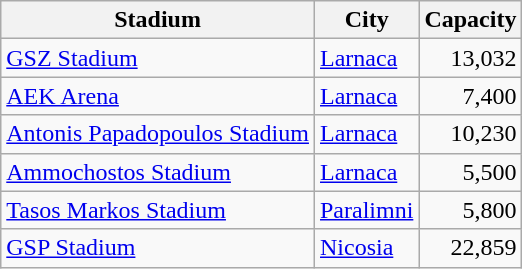<table class="wikitable">
<tr>
<th>Stadium</th>
<th>City</th>
<th>Capacity</th>
</tr>
<tr>
<td><a href='#'>GSZ Stadium</a></td>
<td><a href='#'>Larnaca</a></td>
<td align=right>13,032</td>
</tr>
<tr>
<td><a href='#'>AEK Arena</a></td>
<td><a href='#'>Larnaca</a></td>
<td align=right>7,400</td>
</tr>
<tr>
<td><a href='#'>Antonis Papadopoulos Stadium</a></td>
<td><a href='#'>Larnaca</a></td>
<td align=right>10,230</td>
</tr>
<tr>
<td><a href='#'>Ammochostos Stadium</a></td>
<td><a href='#'>Larnaca</a></td>
<td align=right>5,500</td>
</tr>
<tr>
<td><a href='#'>Tasos Markos Stadium</a></td>
<td><a href='#'>Paralimni</a></td>
<td align=right>5,800</td>
</tr>
<tr>
<td><a href='#'>GSP Stadium</a></td>
<td><a href='#'>Nicosia</a></td>
<td align=right>22,859</td>
</tr>
</table>
